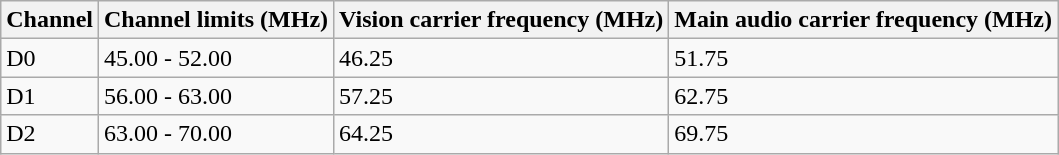<table class="wikitable">
<tr>
<th>Channel</th>
<th>Channel limits (MHz)</th>
<th>Vision carrier frequency (MHz)</th>
<th>Main audio carrier frequency (MHz)</th>
</tr>
<tr>
<td>D0</td>
<td>45.00 - 52.00</td>
<td>46.25</td>
<td>51.75</td>
</tr>
<tr>
<td>D1</td>
<td>56.00 - 63.00</td>
<td>57.25</td>
<td>62.75</td>
</tr>
<tr>
<td>D2</td>
<td>63.00 - 70.00</td>
<td>64.25</td>
<td>69.75</td>
</tr>
</table>
